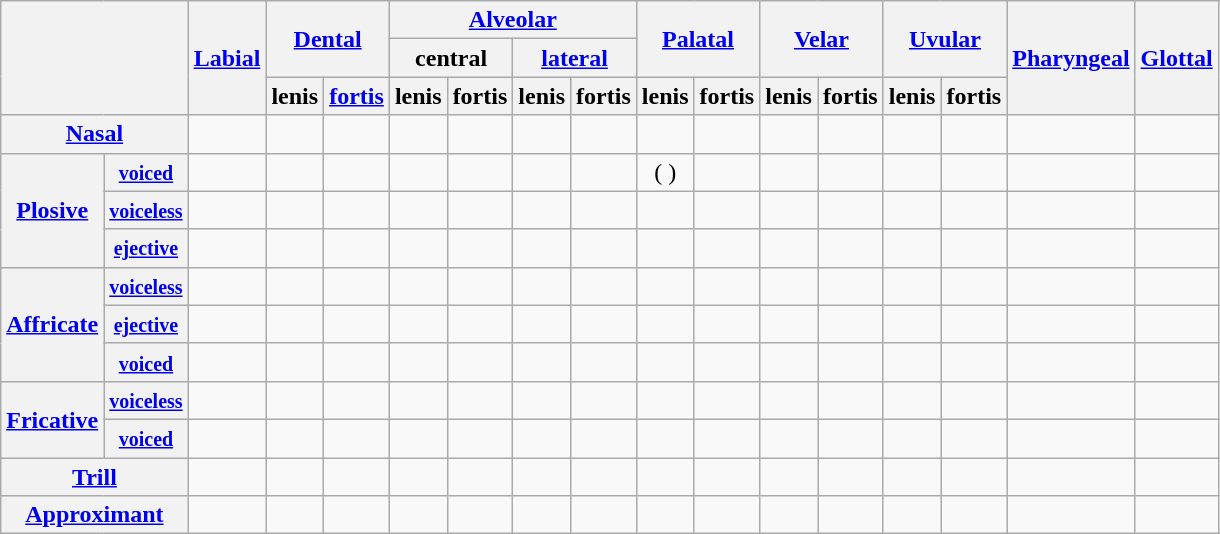<table class="wikitable" style="text-align:center;">
<tr>
<th colspan="2" rowspan="3"></th>
<th rowspan="3"><a href='#'>Labial</a></th>
<th colspan="2" rowspan="2"><a href='#'>Dental</a></th>
<th colspan="4"><a href='#'>Alveolar</a></th>
<th colspan="2" rowspan="2"><a href='#'>Palatal</a></th>
<th colspan="2" rowspan="2"><a href='#'>Velar</a></th>
<th colspan="2" rowspan="2"><a href='#'>Uvular</a></th>
<th rowspan="3"><a href='#'>Pharyngeal</a></th>
<th rowspan="3"><a href='#'>Glottal</a></th>
</tr>
<tr class="small">
<th colspan="2">central</th>
<th colspan="2"><a href='#'>lateral</a></th>
</tr>
<tr class="small">
<th>lenis</th>
<th><a href='#'>fortis</a></th>
<th>lenis</th>
<th>fortis</th>
<th>lenis</th>
<th>fortis</th>
<th>lenis</th>
<th>fortis</th>
<th>lenis</th>
<th>fortis</th>
<th>lenis</th>
<th>fortis</th>
</tr>
<tr>
<th colspan="2"><a href='#'>Nasal</a></th>
<td> </td>
<td> </td>
<td></td>
<td></td>
<td></td>
<td></td>
<td></td>
<td></td>
<td></td>
<td></td>
<td></td>
<td></td>
<td></td>
<td></td>
<td></td>
</tr>
<tr>
<th rowspan="3"><a href='#'>Plosive</a></th>
<th><small><a href='#'>voiced</a></small></th>
<td> </td>
<td> </td>
<td></td>
<td></td>
<td></td>
<td></td>
<td></td>
<td>( )</td>
<td></td>
<td> </td>
<td></td>
<td></td>
<td></td>
<td></td>
<td></td>
</tr>
<tr>
<th><small><a href='#'>voiceless</a></small></th>
<td> </td>
<td> </td>
<td></td>
<td></td>
<td></td>
<td></td>
<td></td>
<td></td>
<td></td>
<td> </td>
<td></td>
<td></td>
<td></td>
<td></td>
<td> </td>
</tr>
<tr>
<th><small><a href='#'>ejective</a></small></th>
<td></td>
<td> </td>
<td></td>
<td></td>
<td></td>
<td></td>
<td></td>
<td></td>
<td></td>
<td></td>
<td></td>
<td></td>
<td></td>
<td></td>
<td></td>
</tr>
<tr>
<th rowspan="3"><a href='#'>Affricate</a></th>
<th><small><a href='#'>voiceless</a></small></th>
<td></td>
<td> </td>
<td> </td>
<td> </td>
<td></td>
<td></td>
<td> </td>
<td></td>
<td></td>
<td></td>
<td></td>
<td></td>
<td></td>
<td></td>
<td></td>
</tr>
<tr>
<th><small><a href='#'>ejective</a></small></th>
<td></td>
<td></td>
<td></td>
<td> </td>
<td></td>
<td></td>
<td></td>
<td></td>
<td></td>
<td></td>
<td></td>
<td></td>
<td></td>
<td></td>
<td></td>
</tr>
<tr>
<th><small><a href='#'>voiced</a></small></th>
<td></td>
<td></td>
<td></td>
<td></td>
<td></td>
<td></td>
<td></td>
<td></td>
<td></td>
<td></td>
<td></td>
<td></td>
<td></td>
<td></td>
<td></td>
</tr>
<tr>
<th rowspan="2"><a href='#'>Fricative</a></th>
<th><small><a href='#'>voiceless</a></small></th>
<td></td>
<td> </td>
<td> </td>
<td> </td>
<td> </td>
<td> </td>
<td></td>
<td></td>
<td></td>
<td></td>
<td> </td>
<td> </td>
<td></td>
<td> </td>
<td> </td>
</tr>
<tr>
<th><small><a href='#'>voiced</a></small></th>
<td></td>
<td> </td>
<td></td>
<td> </td>
<td></td>
<td></td>
<td></td>
<td></td>
<td></td>
<td></td>
<td></td>
<td></td>
<td></td>
<td> </td>
<td></td>
</tr>
<tr>
<th colspan="2"><a href='#'>Trill</a></th>
<td></td>
<td></td>
<td></td>
<td> </td>
<td></td>
<td></td>
<td></td>
<td></td>
<td></td>
<td></td>
<td></td>
<td></td>
<td></td>
<td></td>
<td></td>
</tr>
<tr>
<th colspan="2"><a href='#'>Approximant</a></th>
<td> </td>
<td></td>
<td></td>
<td></td>
<td></td>
<td> </td>
<td></td>
<td> </td>
<td></td>
<td></td>
<td></td>
<td></td>
<td></td>
<td></td>
<td></td>
</tr>
</table>
